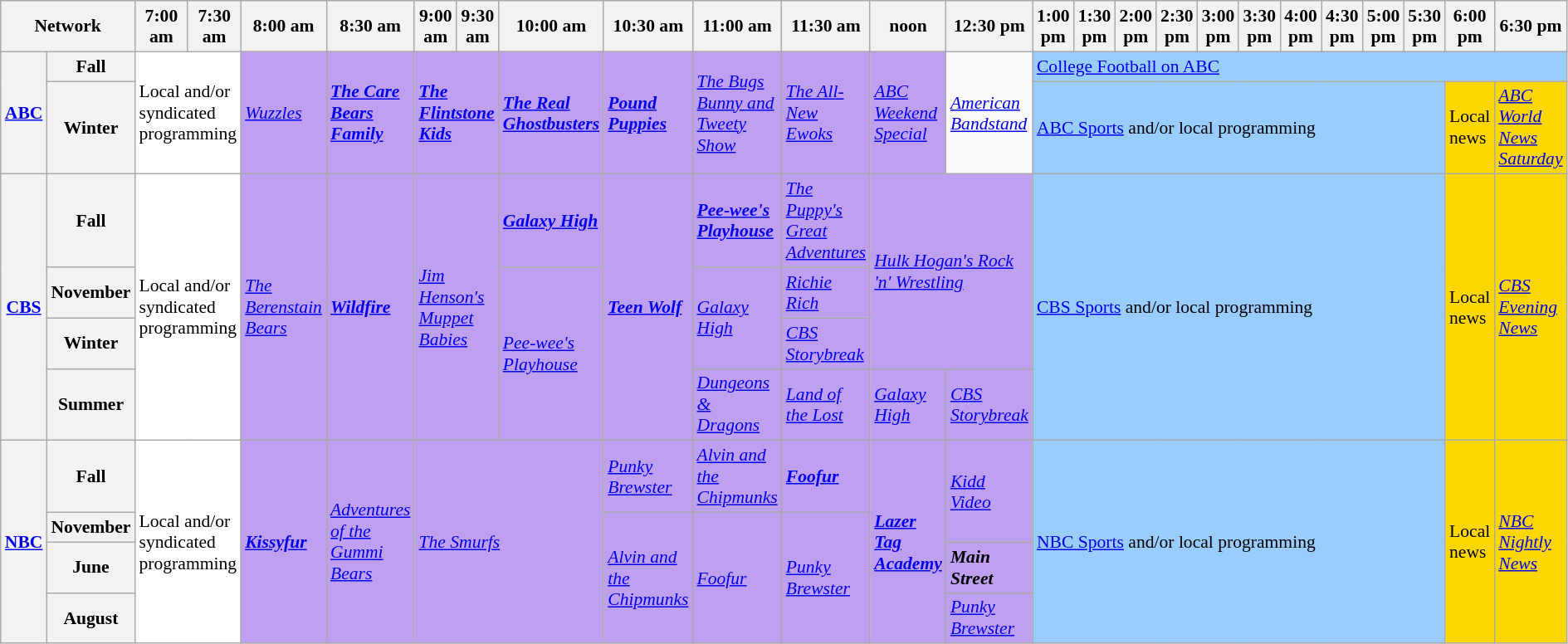<table class=wikitable style="font-size:90%">
<tr>
<th width="1.5%" bgcolor="#C0C0C0" colspan="2">Network</th>
<th width="4%" bgcolor="#C0C0C0">7:00 am</th>
<th width="4%" bgcolor="#C0C0C0">7:30 am</th>
<th width="4%" bgcolor="#C0C0C0">8:00 am</th>
<th width="4%" bgcolor="#C0C0C0">8:30 am</th>
<th width="4%" bgcolor="#C0C0C0">9:00 am</th>
<th width="4%" bgcolor="#C0C0C0">9:30 am</th>
<th width="4%" bgcolor="#C0C0C0">10:00 am</th>
<th width="4%" bgcolor="#C0C0C0">10:30 am</th>
<th width="4%" bgcolor="#C0C0C0">11:00 am</th>
<th width="4%" bgcolor="#C0C0C0">11:30 am</th>
<th width="4%" bgcolor="#C0C0C0">noon</th>
<th width="4%" bgcolor="#C0C0C0">12:30 pm</th>
<th width="4%" bgcolor="#C0C0C0">1:00 pm</th>
<th width="4%" bgcolor="#C0C0C0">1:30 pm</th>
<th width="4%" bgcolor="#C0C0C0">2:00 pm</th>
<th width="4%" bgcolor="#C0C0C0">2:30 pm</th>
<th width="4%" bgcolor="#C0C0C0">3:00 pm</th>
<th width="4%" bgcolor="#C0C0C0">3:30 pm</th>
<th width="4%" bgcolor="#C0C0C0">4:00 pm</th>
<th width="4%" bgcolor="#C0C0C0">4:30 pm</th>
<th width="4%" bgcolor="#C0C0C0">5:00 pm</th>
<th width="4%" bgcolor="#C0C0C0">5:30 pm</th>
<th width="4%" bgcolor="#C0C0C0">6:00 pm</th>
<th width="4%" bgcolor="#C0C0C0">6:30 pm</th>
</tr>
<tr>
<th bgcolor="#C0C0C0" rowspan="2"><a href='#'>ABC</a></th>
<th>Fall</th>
<td bgcolor="white" rowspan=2 colspan="2">Local and/or<br>syndicated programming</td>
<td bgcolor="bf9fef" rowspan="2"><em><a href='#'>Wuzzles</a></em> </td>
<td bgcolor="bf9fef" rowspan="2"><strong><em><a href='#'>The Care Bears Family</a></em></strong></td>
<td bgcolor="bf9fef" colspan="2"rowspan="2"><strong><em><a href='#'>The Flintstone Kids</a></em></strong></td>
<td bgcolor="bf9fef" rowspan="2"><strong><em><a href='#'>The Real Ghostbusters</a></em></strong></td>
<td bgcolor="bf9fef" rowspan="2"><strong><em><a href='#'>Pound Puppies</a></em></strong></td>
<td bgcolor="bf9fef" rowspan="2"><em><a href='#'>The Bugs Bunny and Tweety Show</a></em></td>
<td bgcolor="bf9fef" rowspan="2"><em><a href='#'>The All-New Ewoks</a></em></td>
<td bgcolor="bf9fef" rowspan="2"><em><a href='#'>ABC Weekend Special</a></em></td>
<td rowspan="2"><em><a href='#'>American Bandstand</a></em></td>
<td bgcolor="99ccff" colspan="12"rowspan="1"><a href='#'>College Football on ABC</a></td>
</tr>
<tr>
<th>Winter</th>
<td bgcolor="99ccff" colspan="10"rowspan="1"><a href='#'>ABC Sports</a> and/or local programming</td>
<td bgcolor="gold" rowspan="1">Local news</td>
<td bgcolor="gold" rowspan="1"><em><a href='#'>ABC World News Saturday</a></em></td>
</tr>
<tr>
<th bgcolor="#C0C0C0" rowspan="4"><a href='#'>CBS</a></th>
<th>Fall</th>
<td bgcolor="white" colspan=2 rowspan="4">Local and/or syndicated programming</td>
<td bgcolor="bf9fef" rowspan="4"><em><a href='#'>The Berenstain Bears</a></em></td>
<td bgcolor="bf9fef" rowspan="4"><strong><em><a href='#'>Wildfire</a></em></strong></td>
<td bgcolor="bf9fef" colspan="2" rowspan="4"><em><a href='#'>Jim Henson's Muppet Babies</a></em></td>
<td bgcolor="bf9fef" rowspan="1"><strong><em><a href='#'>Galaxy High</a></em></strong></td>
<td bgcolor="bf9fef" rowspan="4"><strong><em><a href='#'>Teen Wolf</a></em></strong></td>
<td bgcolor="bf9fef" rowspan="1"><strong><em><a href='#'>Pee-wee's Playhouse</a></em></strong></td>
<td bgcolor="bf9fef" rowspan="1"><em><a href='#'>The Puppy's Great Adventures</a></em></td>
<td bgcolor="bf9fef" colspan="2" rowspan="3"><em><a href='#'>Hulk Hogan's Rock 'n' Wrestling</a></em></td>
<td bgcolor="99ccff" colspan="10"rowspan="4"><a href='#'>CBS Sports</a> and/or local programming</td>
<td bgcolor="gold" rowspan="4">Local news</td>
<td bgcolor="gold" rowspan="4"><em><a href='#'>CBS Evening News</a></em></td>
</tr>
<tr>
<th>November</th>
<td bgcolor="bf9fef" rowspan="3"><em><a href='#'>Pee-wee's Playhouse</a></em></td>
<td bgcolor="bf9fef" rowspan="2"><em><a href='#'>Galaxy High</a></em></td>
<td bgcolor="bf9fef" rowspan="1"><em><a href='#'>Richie Rich</a></em> </td>
</tr>
<tr>
<th>Winter</th>
<td bgcolor="bf9fef" rowspan="1"><em><a href='#'>CBS Storybreak</a></em></td>
</tr>
<tr>
<th>Summer</th>
<td bgcolor="bf9fef" rowspan="1"><em><a href='#'>Dungeons & Dragons</a></em> </td>
<td bgcolor="bf9fef" rowspan="1"><em><a href='#'>Land of the Lost</a></em> </td>
<td bgcolor="bf9fef" rowspan="1"><em><a href='#'>Galaxy High</a></em></td>
<td bgcolor="bf9fef" rowspan="1"><em><a href='#'>CBS Storybreak</a></em></td>
</tr>
<tr>
<th bgcolor="#C0C0C0" rowspan="4"><a href='#'>NBC</a></th>
<th>Fall</th>
<td bgcolor="white" rowspan="4"colspan="2">Local and/or syndicated programming</td>
<td bgcolor="bf9fef"rowspan="4"><strong><em><a href='#'>Kissyfur</a></em></strong></td>
<td bgcolor="bf9fef"rowspan="4"><em><a href='#'>Adventures of the Gummi Bears</a></em></td>
<td bgcolor="bf9fef"rowspan="4"colspan="3"><em><a href='#'>The Smurfs</a></em></td>
<td bgcolor="bf9fef"rowspan="1"><em><a href='#'>Punky Brewster</a></em></td>
<td bgcolor="bf9fef"rowspan="1"><em><a href='#'>Alvin and the Chipmunks</a></em></td>
<td bgcolor="bf9fef"rowspan="1"><strong><em><a href='#'>Foofur</a></em></strong></td>
<td bgcolor="bf9fef"rowspan="4"><strong><em><a href='#'>Lazer Tag Academy</a></em></strong></td>
<td bgcolor="bf9fef"rowspan="2"><em><a href='#'>Kidd Video</a></em> </td>
<td bgcolor="99ccff" rowspan="4"colspan="10"><a href='#'>NBC Sports</a> and/or local programming</td>
<td bgcolor="gold"rowspan="4">Local news</td>
<td bgcolor="gold"rowspan="4"><em><a href='#'>NBC Nightly News</a></em></td>
</tr>
<tr>
<th>November</th>
<td bgcolor="bf9fef"rowspan="3"><em><a href='#'>Alvin and the Chipmunks</a></em></td>
<td bgcolor="bf9fef"rowspan="3"><em><a href='#'>Foofur</a></em></td>
<td bgcolor="bf9fef"rowspan="3"><em><a href='#'>Punky Brewster</a></em></td>
</tr>
<tr>
<th>June</th>
<td bgcolor="bf9fef"rowspan="1"><strong><em>Main Street</em></strong></td>
</tr>
<tr>
<th>August</th>
<td bgcolor="bf9fef"rowspan="1"><em><a href='#'>Punky Brewster</a></em></td>
</tr>
</table>
